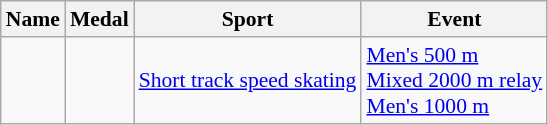<table class="wikitable sortable" style="font-size:90%">
<tr>
<th>Name</th>
<th>Medal</th>
<th>Sport</th>
<th>Event</th>
</tr>
<tr>
<td></td>
<td><br><br></td>
<td><a href='#'>Short track speed skating</a></td>
<td><a href='#'>Men's 500 m</a><br><a href='#'>Mixed 2000 m relay</a><br><a href='#'>Men's 1000 m</a></td>
</tr>
</table>
